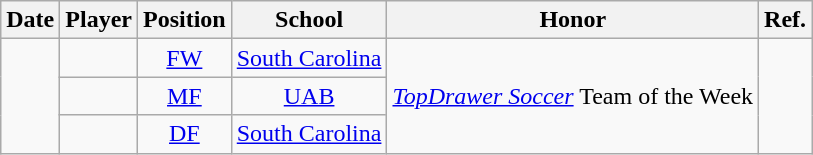<table class="wikitable">
<tr>
<th>Date</th>
<th>Player</th>
<th>Position</th>
<th>School</th>
<th>Honor</th>
<th>Ref.</th>
</tr>
<tr>
<td rowspan="3"></td>
<td></td>
<td align="center"><a href='#'>FW</a></td>
<td align="center"><a href='#'>South Carolina</a></td>
<td rowspan="3"><a href='#'><em>TopDrawer Soccer</em></a> Team of the Week</td>
<td rowspan="3"></td>
</tr>
<tr>
<td></td>
<td align="center"><a href='#'>MF</a></td>
<td align="center"><a href='#'>UAB</a></td>
</tr>
<tr>
<td></td>
<td align="center"><a href='#'>DF</a></td>
<td align="center"><a href='#'>South Carolina</a></td>
</tr>
</table>
